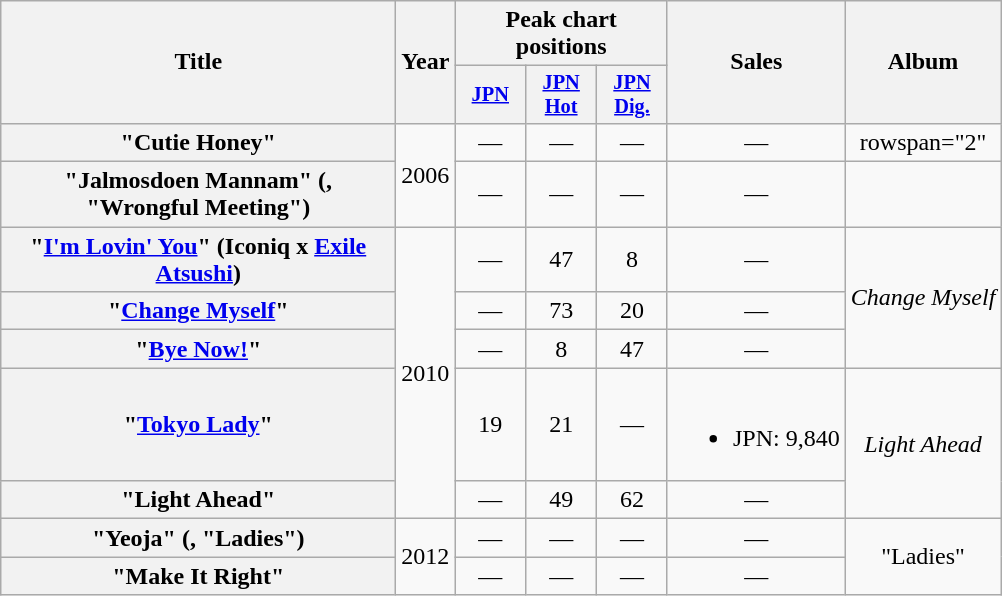<table class="wikitable plainrowheaders" style="text-align:center;">
<tr>
<th scope="col" rowspan="2" style="width:16em;">Title</th>
<th scope="col" rowspan="2">Year</th>
<th scope="col" colspan="3">Peak chart positions</th>
<th scope="col" rowspan="2">Sales</th>
<th scope="col" rowspan="2">Album</th>
</tr>
<tr>
<th style="width:3em;font-size:85%"><a href='#'>JPN</a><br></th>
<th style="width:3em;font-size:85%"><a href='#'>JPN<br>Hot</a><br></th>
<th style="width:3em;font-size:85%"><a href='#'>JPN<br>Dig.</a><br></th>
</tr>
<tr>
<th scope="row">"Cutie Honey"</th>
<td rowspan="2">2006</td>
<td>—</td>
<td>—</td>
<td>—</td>
<td>—</td>
<td>rowspan="2" </td>
</tr>
<tr>
<th scope="row">"Jalmosdoen Mannam" (, "Wrongful Meeting")</th>
<td>—</td>
<td>—</td>
<td>—</td>
<td>—</td>
</tr>
<tr>
<th scope="row">"<a href='#'>I'm Lovin' You</a>" <span>(Iconiq x <a href='#'>Exile Atsushi</a>)</span></th>
<td rowspan="5">2010</td>
<td>—</td>
<td>47</td>
<td>8</td>
<td>—</td>
<td rowspan="3"><em>Change Myself</em></td>
</tr>
<tr>
<th scope="row">"<a href='#'>Change Myself</a>"</th>
<td>—</td>
<td>73</td>
<td>20</td>
<td>—</td>
</tr>
<tr>
<th scope="row">"<a href='#'>Bye Now!</a>"</th>
<td>—</td>
<td>8</td>
<td>47</td>
<td>—</td>
</tr>
<tr>
<th scope="row">"<a href='#'>Tokyo Lady</a>"</th>
<td>19</td>
<td>21</td>
<td>—</td>
<td><br><ul><li>JPN: 9,840</li></ul></td>
<td rowspan="2"><em>Light Ahead</em></td>
</tr>
<tr>
<th scope="row">"Light Ahead"</th>
<td>—</td>
<td>49</td>
<td>62</td>
<td>—</td>
</tr>
<tr>
<th scope="row">"Yeoja" (, "Ladies")</th>
<td rowspan="2">2012</td>
<td>—</td>
<td>—</td>
<td>—</td>
<td>—</td>
<td rowspan="2">"Ladies"</td>
</tr>
<tr>
<th scope="row">"Make It Right"</th>
<td>—</td>
<td>—</td>
<td>—</td>
<td>—</td>
</tr>
</table>
